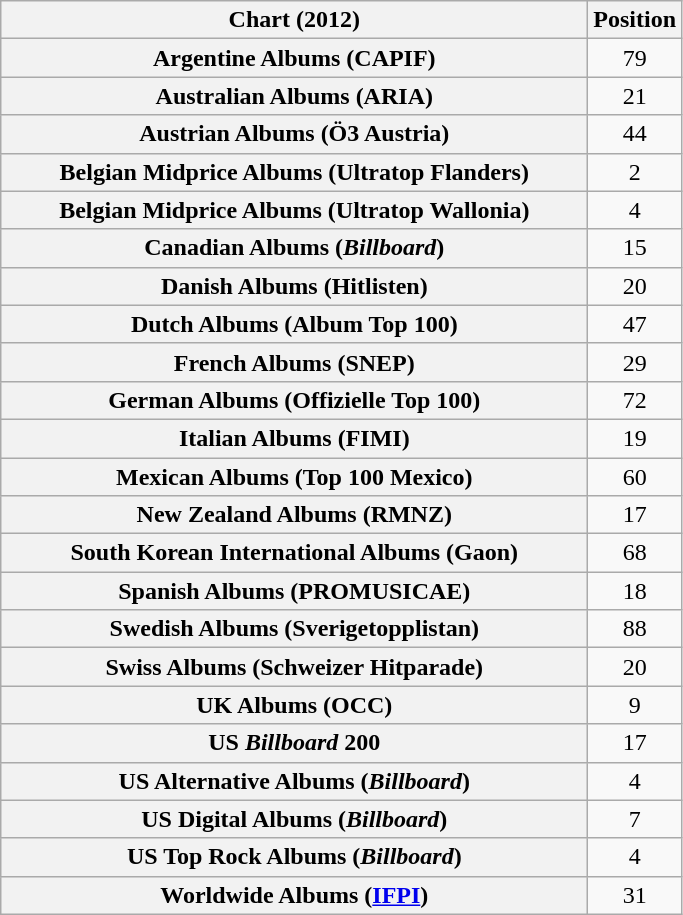<table class="wikitable sortable plainrowheaders" style="text-align:center">
<tr>
<th scope="col" style="width:24em;">Chart (2012)</th>
<th scope="col">Position</th>
</tr>
<tr>
<th scope="row">Argentine Albums (CAPIF)</th>
<td>79</td>
</tr>
<tr>
<th scope="row">Australian Albums (ARIA)</th>
<td>21</td>
</tr>
<tr>
<th scope="row">Austrian Albums (Ö3 Austria)</th>
<td>44</td>
</tr>
<tr>
<th scope="row">Belgian Midprice Albums (Ultratop Flanders)</th>
<td>2</td>
</tr>
<tr>
<th scope="row">Belgian Midprice Albums (Ultratop Wallonia)</th>
<td>4</td>
</tr>
<tr>
<th scope="row">Canadian Albums (<em>Billboard</em>)</th>
<td>15</td>
</tr>
<tr>
<th scope="row">Danish Albums (Hitlisten)</th>
<td>20</td>
</tr>
<tr>
<th scope="row">Dutch Albums (Album Top 100)</th>
<td>47</td>
</tr>
<tr>
<th scope="row">French Albums (SNEP)</th>
<td>29</td>
</tr>
<tr>
<th scope="row">German Albums (Offizielle Top 100)</th>
<td>72</td>
</tr>
<tr>
<th scope="row">Italian Albums (FIMI)</th>
<td>19</td>
</tr>
<tr>
<th scope="row">Mexican Albums (Top 100 Mexico)</th>
<td>60</td>
</tr>
<tr>
<th scope="row">New Zealand Albums (RMNZ)</th>
<td>17</td>
</tr>
<tr>
<th scope="row">South Korean International Albums (Gaon)</th>
<td>68</td>
</tr>
<tr>
<th scope="row">Spanish Albums (PROMUSICAE)</th>
<td>18</td>
</tr>
<tr>
<th scope="row">Swedish Albums (Sverigetopplistan)</th>
<td>88</td>
</tr>
<tr>
<th scope="row">Swiss Albums (Schweizer Hitparade)</th>
<td>20</td>
</tr>
<tr>
<th scope="row">UK Albums (OCC)</th>
<td>9</td>
</tr>
<tr>
<th scope="row">US <em>Billboard</em> 200</th>
<td>17</td>
</tr>
<tr>
<th scope="row">US Alternative Albums (<em>Billboard</em>)</th>
<td>4</td>
</tr>
<tr>
<th scope="row">US Digital Albums (<em>Billboard</em>)</th>
<td>7</td>
</tr>
<tr>
<th scope="row">US Top Rock Albums (<em>Billboard</em>)</th>
<td>4</td>
</tr>
<tr>
<th scope="row">Worldwide Albums (<a href='#'>IFPI</a>)</th>
<td>31</td>
</tr>
</table>
